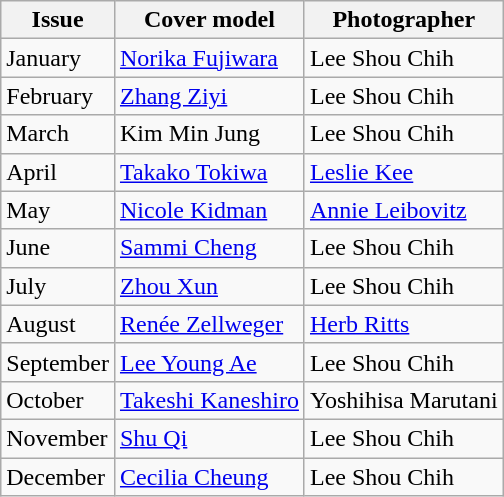<table class="wikitable">
<tr>
<th>Issue</th>
<th>Cover model</th>
<th>Photographer</th>
</tr>
<tr>
<td>January</td>
<td><a href='#'>Norika Fujiwara</a></td>
<td>Lee Shou Chih</td>
</tr>
<tr>
<td>February</td>
<td><a href='#'>Zhang Ziyi</a></td>
<td>Lee Shou Chih</td>
</tr>
<tr>
<td>March</td>
<td>Kim Min Jung</td>
<td>Lee Shou Chih</td>
</tr>
<tr>
<td>April</td>
<td><a href='#'>Takako Tokiwa</a></td>
<td><a href='#'>Leslie Kee</a></td>
</tr>
<tr>
<td>May</td>
<td><a href='#'>Nicole Kidman</a></td>
<td><a href='#'>Annie Leibovitz</a></td>
</tr>
<tr>
<td>June</td>
<td><a href='#'>Sammi Cheng</a></td>
<td>Lee Shou Chih</td>
</tr>
<tr>
<td>July</td>
<td><a href='#'>Zhou Xun</a></td>
<td>Lee Shou Chih</td>
</tr>
<tr>
<td>August</td>
<td><a href='#'>Renée Zellweger</a></td>
<td><a href='#'>Herb Ritts</a></td>
</tr>
<tr>
<td>September</td>
<td><a href='#'>Lee Young Ae</a></td>
<td>Lee Shou Chih</td>
</tr>
<tr>
<td>October</td>
<td><a href='#'>Takeshi Kaneshiro</a></td>
<td>Yoshihisa Marutani</td>
</tr>
<tr>
<td>November</td>
<td><a href='#'>Shu Qi</a></td>
<td>Lee Shou Chih</td>
</tr>
<tr>
<td>December</td>
<td><a href='#'>Cecilia Cheung</a></td>
<td>Lee Shou Chih</td>
</tr>
</table>
